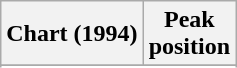<table class="wikitable sortable">
<tr>
<th>Chart (1994)</th>
<th>Peak<br>position</th>
</tr>
<tr>
</tr>
<tr>
</tr>
<tr>
</tr>
<tr>
</tr>
</table>
